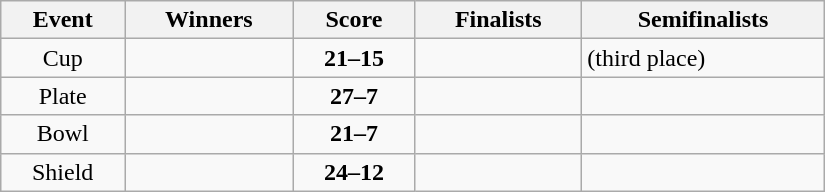<table class="wikitable" width=550 style="text-align: center">
<tr>
<th>Event</th>
<th>Winners</th>
<th>Score</th>
<th>Finalists</th>
<th>Semifinalists</th>
</tr>
<tr>
<td>Cup</td>
<td align=left><strong></strong></td>
<td><strong>21–15</strong></td>
<td align=left></td>
<td align=left> (third place)<br></td>
</tr>
<tr>
<td>Plate</td>
<td align=left><strong></strong></td>
<td><strong>27–7</strong></td>
<td align=left></td>
<td align=left><br></td>
</tr>
<tr>
<td>Bowl</td>
<td align=left><strong></strong></td>
<td><strong>21–7</strong></td>
<td align=left></td>
<td align=left><br></td>
</tr>
<tr>
<td>Shield</td>
<td align=left><strong></strong></td>
<td><strong>24–12</strong></td>
<td align=left></td>
<td align=left><br></td>
</tr>
</table>
